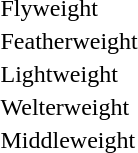<table>
<tr>
<td rowspan=2>Flyweight<br></td>
<td rowspan=2></td>
<td rowspan=2></td>
<td></td>
</tr>
<tr>
<td></td>
</tr>
<tr>
<td rowspan=2>Featherweight<br></td>
<td rowspan=2></td>
<td rowspan=2></td>
<td></td>
</tr>
<tr>
<td></td>
</tr>
<tr>
<td rowspan=2>Lightweight<br></td>
<td rowspan=2></td>
<td rowspan=2></td>
<td></td>
</tr>
<tr>
<td></td>
</tr>
<tr>
<td rowspan=2>Welterweight<br></td>
<td rowspan=2></td>
<td rowspan=2></td>
<td></td>
</tr>
<tr>
<td></td>
</tr>
<tr>
<td rowspan=2>Middleweight<br></td>
<td rowspan=2></td>
<td rowspan=2></td>
<td></td>
</tr>
<tr>
<td></td>
</tr>
</table>
